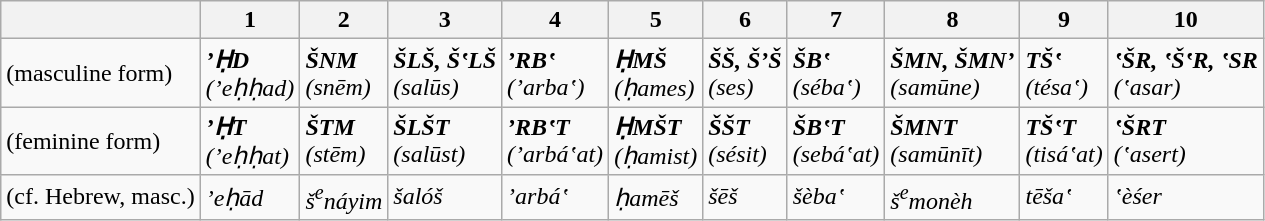<table class="wikitable">
<tr>
<th></th>
<th>1</th>
<th>2</th>
<th>3</th>
<th>4</th>
<th>5</th>
<th>6</th>
<th>7</th>
<th>8</th>
<th>9</th>
<th>10</th>
</tr>
<tr>
<td>(masculine form)</td>
<td><em> <strong>’ḤD</strong> <br>(’eḥḥad)</em></td>
<td><em> <strong>ŠNM</strong> <br>(snēm)</em></td>
<td><em> <strong>ŠLŠ, Š‛LŠ</strong> <br>(salūs)</em></td>
<td><em> <strong>’RB‛</strong> <br>(’arba‛)</em></td>
<td><em> <strong>ḤMŠ</strong> <br>(ḥames)</em></td>
<td><em> <strong>ŠŠ, Š’Š</strong> <br>(ses)</em></td>
<td><em> <strong>ŠB‛</strong> <br>(séba‛)</em></td>
<td><em> <strong>ŠMN, ŠMN’</strong> <br>(samūne)</em></td>
<td><em> <strong>TŠ‛</strong> <br>(tésa‛)</em></td>
<td><em> <strong>‛ŠR, ‛Š‛R, ‛SR</strong> <br>(‛asar)</em></td>
</tr>
<tr>
<td>(feminine form)</td>
<td><em> <strong>’ḤT</strong> <br>(’eḥḥat)</em></td>
<td><em> <strong>ŠTM</strong> <br>(stēm)</em></td>
<td><em> <strong>ŠLŠT</strong> <br>(salūst)</em></td>
<td><em> <strong>’RB‛T</strong> <br>(’arbá‛at)</em></td>
<td><em> <strong>ḤMŠT</strong> <br>(ḥamist)</em></td>
<td><em> <strong>ŠŠT</strong> <br>(sésit)</em></td>
<td><em> <strong>ŠB‛T</strong> <br>(sebá‛at)</em></td>
<td><em> <strong>ŠMNT</strong> <br>(samūnīt)</em></td>
<td><em> <strong>TŠ‛T</strong> <br>(tisá‛at)</em></td>
<td><em> <strong>‛ŠRT</strong> <br>(‛asert)</em></td>
</tr>
<tr>
<td>(cf. Hebrew, masc.)</td>
<td><em>’eḥād</em></td>
<td><em>š<sup>e</sup>náyim</em></td>
<td><em>šalóš</em></td>
<td><em>’arbá‛</em></td>
<td><em>ḥamēš</em></td>
<td><em>šēš</em></td>
<td><em>šèba‛</em></td>
<td><em>š<sup>e</sup>monèh</em></td>
<td><em>tēša‛</em></td>
<td><em>‛èśer</em></td>
</tr>
</table>
